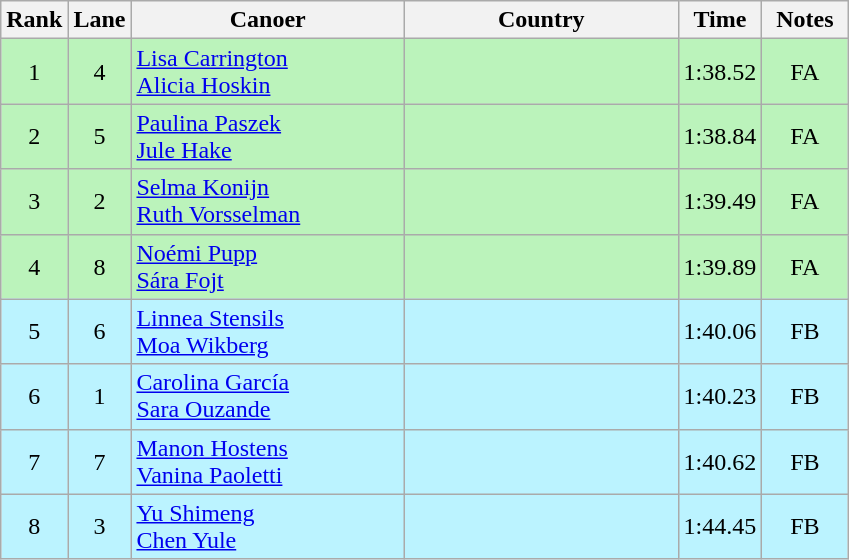<table class="wikitable sortable" style="text-align:center;">
<tr>
<th width="30">Rank</th>
<th width="30">Lane</th>
<th width="175">Canoer</th>
<th width="175">Country</th>
<th width="30">Time</th>
<th width="50">Notes</th>
</tr>
<tr bgcolor=bbf3bb>
<td>1</td>
<td>4</td>
<td align="left"><a href='#'>Lisa Carrington</a><br><a href='#'>Alicia Hoskin</a></td>
<td align="left"></td>
<td>1:38.52</td>
<td>FA</td>
</tr>
<tr bgcolor=bbf3bb>
<td>2</td>
<td>5</td>
<td align="left"><a href='#'>Paulina Paszek</a><br><a href='#'>Jule Hake</a></td>
<td align="left"></td>
<td>1:38.84</td>
<td>FA</td>
</tr>
<tr bgcolor=bbf3bb>
<td>3</td>
<td>2</td>
<td align="left"><a href='#'>Selma Konijn</a><br><a href='#'>Ruth Vorsselman</a></td>
<td align="left"></td>
<td>1:39.49</td>
<td>FA</td>
</tr>
<tr bgcolor=bbf3bb>
<td>4</td>
<td>8</td>
<td align="left"><a href='#'>Noémi Pupp</a><br><a href='#'>Sára Fojt</a></td>
<td align="left"></td>
<td>1:39.89</td>
<td>FA</td>
</tr>
<tr bgcolor=bbf3ff>
<td>5</td>
<td>6</td>
<td align="left"><a href='#'>Linnea Stensils</a><br><a href='#'>Moa Wikberg</a></td>
<td align="left"></td>
<td>1:40.06</td>
<td>FB</td>
</tr>
<tr bgcolor=bbf3ff>
<td>6</td>
<td>1</td>
<td align="left"><a href='#'>Carolina García</a><br><a href='#'>Sara Ouzande</a></td>
<td align="left"></td>
<td>1:40.23</td>
<td>FB</td>
</tr>
<tr bgcolor=bbf3ff>
<td>7</td>
<td>7</td>
<td align="left"><a href='#'>Manon Hostens</a><br><a href='#'>Vanina Paoletti</a></td>
<td align="left"></td>
<td>1:40.62</td>
<td>FB</td>
</tr>
<tr bgcolor=bbf3ff>
<td>8</td>
<td>3</td>
<td align="left"><a href='#'>Yu Shimeng</a><br><a href='#'>Chen Yule</a></td>
<td align="left"></td>
<td>1:44.45</td>
<td>FB</td>
</tr>
</table>
